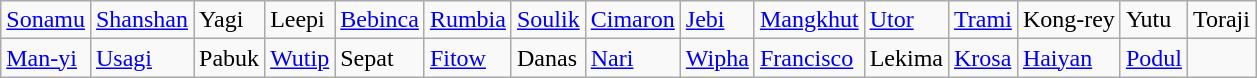<table class="wikitable">
<tr>
<td><a href='#'>Sonamu</a></td>
<td><a href='#'>Shanshan</a></td>
<td>Yagi</td>
<td>Leepi</td>
<td><a href='#'>Bebinca</a></td>
<td><a href='#'>Rumbia</a></td>
<td><a href='#'>Soulik</a></td>
<td><a href='#'>Cimaron</a></td>
<td><a href='#'>Jebi</a></td>
<td><a href='#'>Mangkhut</a></td>
<td><a href='#'>Utor</a></td>
<td><a href='#'>Trami</a></td>
<td>Kong-rey</td>
<td>Yutu</td>
<td>Toraji</td>
</tr>
<tr>
<td><a href='#'>Man-yi</a></td>
<td><a href='#'>Usagi</a></td>
<td>Pabuk</td>
<td><a href='#'>Wutip</a></td>
<td>Sepat</td>
<td><a href='#'>Fitow</a></td>
<td>Danas</td>
<td><a href='#'>Nari</a></td>
<td><a href='#'>Wipha</a></td>
<td><a href='#'>Francisco</a></td>
<td>Lekima</td>
<td><a href='#'>Krosa</a></td>
<td><a href='#'>Haiyan</a></td>
<td><a href='#'>Podul</a></td>
</tr>
</table>
